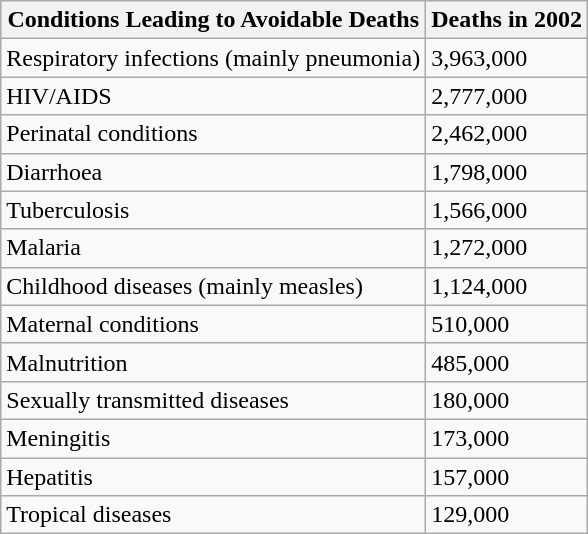<table class="wikitable">
<tr>
<th>Conditions Leading to Avoidable Deaths</th>
<th>Deaths in 2002</th>
</tr>
<tr>
<td>Respiratory infections (mainly pneumonia)</td>
<td>3,963,000</td>
</tr>
<tr>
<td>HIV/AIDS</td>
<td>2,777,000</td>
</tr>
<tr>
<td>Perinatal conditions</td>
<td>2,462,000</td>
</tr>
<tr>
<td>Diarrhoea</td>
<td>1,798,000</td>
</tr>
<tr>
<td>Tuberculosis</td>
<td>1,566,000</td>
</tr>
<tr>
<td>Malaria</td>
<td>1,272,000</td>
</tr>
<tr>
<td>Childhood diseases (mainly measles)</td>
<td>1,124,000</td>
</tr>
<tr>
<td>Maternal conditions</td>
<td>510,000</td>
</tr>
<tr>
<td>Malnutrition</td>
<td>485,000</td>
</tr>
<tr>
<td>Sexually transmitted diseases</td>
<td>180,000</td>
</tr>
<tr>
<td>Meningitis</td>
<td>173,000</td>
</tr>
<tr>
<td>Hepatitis</td>
<td>157,000</td>
</tr>
<tr>
<td>Tropical diseases</td>
<td>129,000</td>
</tr>
</table>
